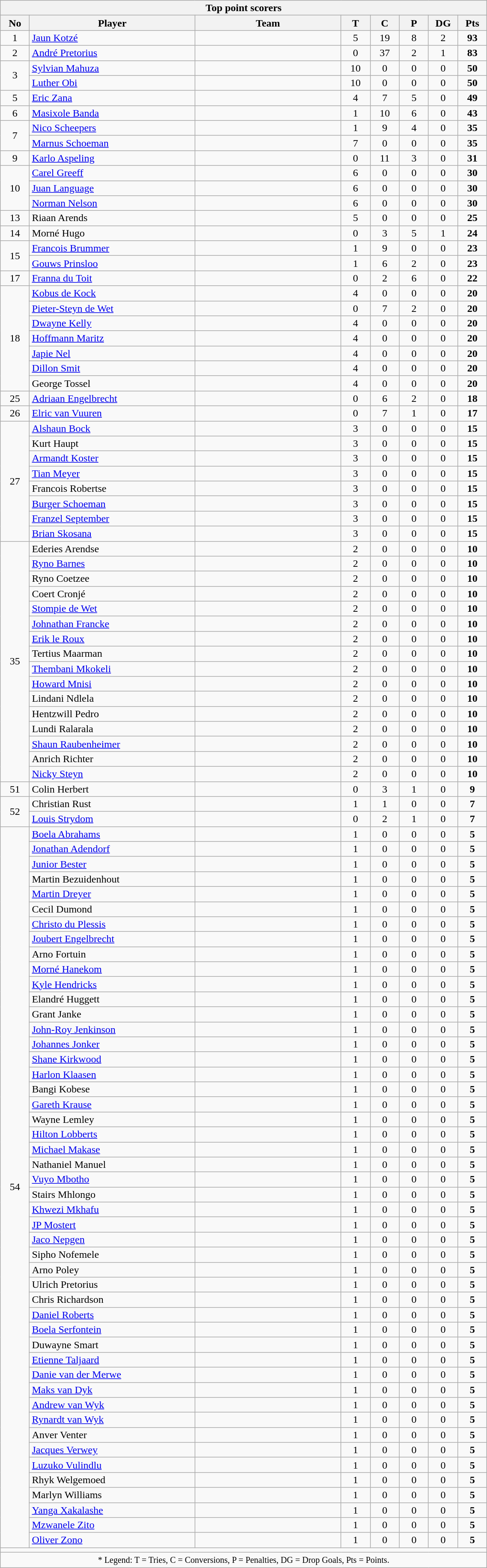<table class="wikitable collapsible sortable" style="text-align:center; line-height:100%; font-size:100%; width:60%;">
<tr>
<th colspan=8>Top point scorers</th>
</tr>
<tr>
<th style="width:6%;">No</th>
<th style="width:34%;">Player</th>
<th style="width:30%;">Team</th>
<th style="width:6%;">T</th>
<th style="width:6%;">C</th>
<th style="width:6%;">P</th>
<th style="width:6%;">DG</th>
<th style="width:6%;">Pts<br></th>
</tr>
<tr>
<td>1</td>
<td align=left><a href='#'>Jaun Kotzé</a></td>
<td align=left></td>
<td>5</td>
<td>19</td>
<td>8</td>
<td>2</td>
<td><strong>93</strong></td>
</tr>
<tr>
<td>2</td>
<td align=left><a href='#'>André Pretorius</a></td>
<td align=left></td>
<td>0</td>
<td>37</td>
<td>2</td>
<td>1</td>
<td><strong>83</strong></td>
</tr>
<tr>
<td rowspan=2>3</td>
<td align=left><a href='#'>Sylvian Mahuza</a></td>
<td align=left></td>
<td>10</td>
<td>0</td>
<td>0</td>
<td>0</td>
<td><strong>50</strong></td>
</tr>
<tr>
<td align=left><a href='#'>Luther Obi</a></td>
<td align=left></td>
<td>10</td>
<td>0</td>
<td>0</td>
<td>0</td>
<td><strong>50</strong></td>
</tr>
<tr>
<td>5</td>
<td align=left><a href='#'>Eric Zana</a></td>
<td align=left></td>
<td>4</td>
<td>7</td>
<td>5</td>
<td>0</td>
<td><strong>49</strong></td>
</tr>
<tr>
<td>6</td>
<td align=left><a href='#'>Masixole Banda</a></td>
<td align=left></td>
<td>1</td>
<td>10</td>
<td>6</td>
<td>0</td>
<td><strong>43</strong></td>
</tr>
<tr>
<td rowspan=2>7</td>
<td align=left><a href='#'>Nico Scheepers</a></td>
<td align=left></td>
<td>1</td>
<td>9</td>
<td>4</td>
<td>0</td>
<td><strong>35</strong></td>
</tr>
<tr>
<td align=left><a href='#'>Marnus Schoeman</a></td>
<td align=left></td>
<td>7</td>
<td>0</td>
<td>0</td>
<td>0</td>
<td><strong>35</strong></td>
</tr>
<tr>
<td>9</td>
<td align=left><a href='#'>Karlo Aspeling</a></td>
<td align=left></td>
<td>0</td>
<td>11</td>
<td>3</td>
<td>0</td>
<td><strong>31</strong></td>
</tr>
<tr>
<td rowspan=3>10</td>
<td align=left><a href='#'>Carel Greeff</a></td>
<td align=left></td>
<td>6</td>
<td>0</td>
<td>0</td>
<td>0</td>
<td><strong>30</strong></td>
</tr>
<tr>
<td align=left><a href='#'>Juan Language</a></td>
<td align=left></td>
<td>6</td>
<td>0</td>
<td>0</td>
<td>0</td>
<td><strong>30</strong></td>
</tr>
<tr>
<td align=left><a href='#'>Norman Nelson</a></td>
<td align=left></td>
<td>6</td>
<td>0</td>
<td>0</td>
<td>0</td>
<td><strong>30</strong></td>
</tr>
<tr>
<td>13</td>
<td align=left>Riaan Arends</td>
<td align=left></td>
<td>5</td>
<td>0</td>
<td>0</td>
<td>0</td>
<td><strong>25</strong></td>
</tr>
<tr>
<td>14</td>
<td align=left>Morné Hugo</td>
<td align=left></td>
<td>0</td>
<td>3</td>
<td>5</td>
<td>1</td>
<td><strong>24</strong></td>
</tr>
<tr>
<td rowspan=2>15</td>
<td align=left><a href='#'>Francois Brummer</a></td>
<td align=left></td>
<td>1</td>
<td>9</td>
<td>0</td>
<td>0</td>
<td><strong>23</strong></td>
</tr>
<tr>
<td align=left><a href='#'>Gouws Prinsloo</a></td>
<td align=left></td>
<td>1</td>
<td>6</td>
<td>2</td>
<td>0</td>
<td><strong>23</strong></td>
</tr>
<tr>
<td>17</td>
<td align=left><a href='#'>Franna du Toit</a></td>
<td align=left></td>
<td>0</td>
<td>2</td>
<td>6</td>
<td>0</td>
<td><strong>22</strong></td>
</tr>
<tr>
<td rowspan=7>18</td>
<td align=left><a href='#'>Kobus de Kock</a></td>
<td align=left></td>
<td>4</td>
<td>0</td>
<td>0</td>
<td>0</td>
<td><strong>20</strong></td>
</tr>
<tr>
<td align=left><a href='#'>Pieter-Steyn de Wet</a></td>
<td align=left></td>
<td>0</td>
<td>7</td>
<td>2</td>
<td>0</td>
<td><strong>20</strong></td>
</tr>
<tr>
<td align=left><a href='#'>Dwayne Kelly</a></td>
<td align=left></td>
<td>4</td>
<td>0</td>
<td>0</td>
<td>0</td>
<td><strong>20</strong></td>
</tr>
<tr>
<td align=left><a href='#'>Hoffmann Maritz</a></td>
<td align=left></td>
<td>4</td>
<td>0</td>
<td>0</td>
<td>0</td>
<td><strong>20</strong></td>
</tr>
<tr>
<td align=left><a href='#'>Japie Nel</a></td>
<td align=left></td>
<td>4</td>
<td>0</td>
<td>0</td>
<td>0</td>
<td><strong>20</strong></td>
</tr>
<tr>
<td align=left><a href='#'>Dillon Smit</a></td>
<td align=left></td>
<td>4</td>
<td>0</td>
<td>0</td>
<td>0</td>
<td><strong>20</strong></td>
</tr>
<tr>
<td align=left>George Tossel</td>
<td align=left></td>
<td>4</td>
<td>0</td>
<td>0</td>
<td>0</td>
<td><strong>20</strong></td>
</tr>
<tr>
<td>25</td>
<td align=left><a href='#'>Adriaan Engelbrecht</a></td>
<td align=left></td>
<td>0</td>
<td>6</td>
<td>2</td>
<td>0</td>
<td><strong>18</strong></td>
</tr>
<tr>
<td>26</td>
<td align=left><a href='#'>Elric van Vuuren</a></td>
<td align=left></td>
<td>0</td>
<td>7</td>
<td>1</td>
<td>0</td>
<td><strong>17</strong></td>
</tr>
<tr>
<td rowspan=8>27</td>
<td align=left><a href='#'>Alshaun Bock</a></td>
<td align=left></td>
<td>3</td>
<td>0</td>
<td>0</td>
<td>0</td>
<td><strong>15</strong></td>
</tr>
<tr>
<td align=left>Kurt Haupt</td>
<td align=left></td>
<td>3</td>
<td>0</td>
<td>0</td>
<td>0</td>
<td><strong>15</strong></td>
</tr>
<tr>
<td align=left><a href='#'>Armandt Koster</a></td>
<td align=left></td>
<td>3</td>
<td>0</td>
<td>0</td>
<td>0</td>
<td><strong>15</strong></td>
</tr>
<tr>
<td align=left><a href='#'>Tian Meyer</a></td>
<td align=left></td>
<td>3</td>
<td>0</td>
<td>0</td>
<td>0</td>
<td><strong>15</strong></td>
</tr>
<tr>
<td align=left>Francois Robertse</td>
<td align=left></td>
<td>3</td>
<td>0</td>
<td>0</td>
<td>0</td>
<td><strong>15</strong></td>
</tr>
<tr>
<td align=left><a href='#'>Burger Schoeman</a></td>
<td align=left></td>
<td>3</td>
<td>0</td>
<td>0</td>
<td>0</td>
<td><strong>15</strong></td>
</tr>
<tr>
<td align=left><a href='#'>Franzel September</a></td>
<td align=left></td>
<td>3</td>
<td>0</td>
<td>0</td>
<td>0</td>
<td><strong>15</strong></td>
</tr>
<tr>
<td align=left><a href='#'>Brian Skosana</a></td>
<td align=left></td>
<td>3</td>
<td>0</td>
<td>0</td>
<td>0</td>
<td><strong>15</strong></td>
</tr>
<tr>
<td rowspan=16>35</td>
<td align=left>Ederies Arendse</td>
<td align=left></td>
<td>2</td>
<td>0</td>
<td>0</td>
<td>0</td>
<td><strong>10</strong></td>
</tr>
<tr>
<td align=left><a href='#'>Ryno Barnes</a></td>
<td align=left></td>
<td>2</td>
<td>0</td>
<td>0</td>
<td>0</td>
<td><strong>10</strong></td>
</tr>
<tr>
<td align=left>Ryno Coetzee</td>
<td align=left></td>
<td>2</td>
<td>0</td>
<td>0</td>
<td>0</td>
<td><strong>10</strong></td>
</tr>
<tr>
<td align=left>Coert Cronjé</td>
<td align=left></td>
<td>2</td>
<td>0</td>
<td>0</td>
<td>0</td>
<td><strong>10</strong></td>
</tr>
<tr>
<td align=left><a href='#'>Stompie de Wet</a></td>
<td align=left></td>
<td>2</td>
<td>0</td>
<td>0</td>
<td>0</td>
<td><strong>10</strong></td>
</tr>
<tr>
<td align=left><a href='#'>Johnathan Francke</a></td>
<td align=left></td>
<td>2</td>
<td>0</td>
<td>0</td>
<td>0</td>
<td><strong>10</strong></td>
</tr>
<tr>
<td align=left><a href='#'>Erik le Roux</a></td>
<td align=left></td>
<td>2</td>
<td>0</td>
<td>0</td>
<td>0</td>
<td><strong>10</strong></td>
</tr>
<tr>
<td align=left>Tertius Maarman</td>
<td align=left></td>
<td>2</td>
<td>0</td>
<td>0</td>
<td>0</td>
<td><strong>10</strong></td>
</tr>
<tr>
<td align=left><a href='#'>Thembani Mkokeli</a></td>
<td align=left></td>
<td>2</td>
<td>0</td>
<td>0</td>
<td>0</td>
<td><strong>10</strong></td>
</tr>
<tr>
<td align=left><a href='#'>Howard Mnisi</a></td>
<td align=left></td>
<td>2</td>
<td>0</td>
<td>0</td>
<td>0</td>
<td><strong>10</strong></td>
</tr>
<tr>
<td align=left>Lindani Ndlela</td>
<td align=left></td>
<td>2</td>
<td>0</td>
<td>0</td>
<td>0</td>
<td><strong>10</strong></td>
</tr>
<tr>
<td align=left>Hentzwill Pedro</td>
<td align=left></td>
<td>2</td>
<td>0</td>
<td>0</td>
<td>0</td>
<td><strong>10</strong></td>
</tr>
<tr>
<td align=left>Lundi Ralarala</td>
<td align=left></td>
<td>2</td>
<td>0</td>
<td>0</td>
<td>0</td>
<td><strong>10</strong></td>
</tr>
<tr>
<td align=left><a href='#'>Shaun Raubenheimer</a></td>
<td align=left></td>
<td>2</td>
<td>0</td>
<td>0</td>
<td>0</td>
<td><strong>10</strong></td>
</tr>
<tr>
<td align=left>Anrich Richter</td>
<td align=left></td>
<td>2</td>
<td>0</td>
<td>0</td>
<td>0</td>
<td><strong>10</strong></td>
</tr>
<tr>
<td align=left><a href='#'>Nicky Steyn</a></td>
<td align=left></td>
<td>2</td>
<td>0</td>
<td>0</td>
<td>0</td>
<td><strong>10</strong></td>
</tr>
<tr>
<td>51</td>
<td align=left>Colin Herbert</td>
<td align=left></td>
<td>0</td>
<td>3</td>
<td>1</td>
<td>0</td>
<td><strong>9</strong></td>
</tr>
<tr>
<td rowspan=2>52</td>
<td align=left>Christian Rust</td>
<td align=left></td>
<td>1</td>
<td>1</td>
<td>0</td>
<td>0</td>
<td><strong>7</strong></td>
</tr>
<tr>
<td align=left><a href='#'>Louis Strydom</a></td>
<td align=left></td>
<td>0</td>
<td>2</td>
<td>1</td>
<td>0</td>
<td><strong>7</strong></td>
</tr>
<tr>
<td rowspan=48>54</td>
<td align=left><a href='#'>Boela Abrahams</a></td>
<td align=left></td>
<td>1</td>
<td>0</td>
<td>0</td>
<td>0</td>
<td><strong>5</strong></td>
</tr>
<tr>
<td align=left><a href='#'>Jonathan Adendorf</a></td>
<td align=left></td>
<td>1</td>
<td>0</td>
<td>0</td>
<td>0</td>
<td><strong>5</strong></td>
</tr>
<tr>
<td align=left><a href='#'>Junior Bester</a></td>
<td align=left></td>
<td>1</td>
<td>0</td>
<td>0</td>
<td>0</td>
<td><strong>5</strong></td>
</tr>
<tr>
<td align=left>Martin Bezuidenhout</td>
<td align=left></td>
<td>1</td>
<td>0</td>
<td>0</td>
<td>0</td>
<td><strong>5</strong></td>
</tr>
<tr>
<td align=left><a href='#'>Martin Dreyer</a></td>
<td align=left></td>
<td>1</td>
<td>0</td>
<td>0</td>
<td>0</td>
<td><strong>5</strong></td>
</tr>
<tr>
<td align=left>Cecil Dumond</td>
<td align=left></td>
<td>1</td>
<td>0</td>
<td>0</td>
<td>0</td>
<td><strong>5</strong></td>
</tr>
<tr>
<td align=left><a href='#'>Christo du Plessis</a></td>
<td align=left></td>
<td>1</td>
<td>0</td>
<td>0</td>
<td>0</td>
<td><strong>5</strong></td>
</tr>
<tr>
<td align=left><a href='#'>Joubert Engelbrecht</a></td>
<td align=left></td>
<td>1</td>
<td>0</td>
<td>0</td>
<td>0</td>
<td><strong>5</strong></td>
</tr>
<tr>
<td align=left>Arno Fortuin</td>
<td align=left></td>
<td>1</td>
<td>0</td>
<td>0</td>
<td>0</td>
<td><strong>5</strong></td>
</tr>
<tr>
<td align=left><a href='#'>Morné Hanekom</a></td>
<td align=left></td>
<td>1</td>
<td>0</td>
<td>0</td>
<td>0</td>
<td><strong>5</strong></td>
</tr>
<tr>
<td align=left><a href='#'>Kyle Hendricks</a></td>
<td align=left></td>
<td>1</td>
<td>0</td>
<td>0</td>
<td>0</td>
<td><strong>5</strong></td>
</tr>
<tr>
<td align=left>Elandré Huggett</td>
<td align=left></td>
<td>1</td>
<td>0</td>
<td>0</td>
<td>0</td>
<td><strong>5</strong></td>
</tr>
<tr>
<td align=left>Grant Janke</td>
<td align=left></td>
<td>1</td>
<td>0</td>
<td>0</td>
<td>0</td>
<td><strong>5</strong></td>
</tr>
<tr>
<td align=left><a href='#'>John-Roy Jenkinson</a></td>
<td align=left></td>
<td>1</td>
<td>0</td>
<td>0</td>
<td>0</td>
<td><strong>5</strong></td>
</tr>
<tr>
<td align=left><a href='#'>Johannes Jonker</a></td>
<td align=left></td>
<td>1</td>
<td>0</td>
<td>0</td>
<td>0</td>
<td><strong>5</strong></td>
</tr>
<tr>
<td align=left><a href='#'>Shane Kirkwood</a></td>
<td align=left></td>
<td>1</td>
<td>0</td>
<td>0</td>
<td>0</td>
<td><strong>5</strong></td>
</tr>
<tr>
<td align=left><a href='#'>Harlon Klaasen</a></td>
<td align=left></td>
<td>1</td>
<td>0</td>
<td>0</td>
<td>0</td>
<td><strong>5</strong></td>
</tr>
<tr>
<td align=left>Bangi Kobese</td>
<td align=left></td>
<td>1</td>
<td>0</td>
<td>0</td>
<td>0</td>
<td><strong>5</strong></td>
</tr>
<tr>
<td align=left><a href='#'>Gareth Krause</a></td>
<td align=left></td>
<td>1</td>
<td>0</td>
<td>0</td>
<td>0</td>
<td><strong>5</strong></td>
</tr>
<tr>
<td align=left>Wayne Lemley</td>
<td align=left></td>
<td>1</td>
<td>0</td>
<td>0</td>
<td>0</td>
<td><strong>5</strong></td>
</tr>
<tr>
<td align=left><a href='#'>Hilton Lobberts</a></td>
<td align=left></td>
<td>1</td>
<td>0</td>
<td>0</td>
<td>0</td>
<td><strong>5</strong></td>
</tr>
<tr>
<td align=left><a href='#'>Michael Makase</a></td>
<td align=left></td>
<td>1</td>
<td>0</td>
<td>0</td>
<td>0</td>
<td><strong>5</strong></td>
</tr>
<tr>
<td align=left>Nathaniel Manuel</td>
<td align=left></td>
<td>1</td>
<td>0</td>
<td>0</td>
<td>0</td>
<td><strong>5</strong></td>
</tr>
<tr>
<td align=left><a href='#'>Vuyo Mbotho</a></td>
<td align=left></td>
<td>1</td>
<td>0</td>
<td>0</td>
<td>0</td>
<td><strong>5</strong></td>
</tr>
<tr>
<td align=left>Stairs Mhlongo</td>
<td align=left></td>
<td>1</td>
<td>0</td>
<td>0</td>
<td>0</td>
<td><strong>5</strong></td>
</tr>
<tr>
<td align=left><a href='#'>Khwezi Mkhafu</a></td>
<td align=left></td>
<td>1</td>
<td>0</td>
<td>0</td>
<td>0</td>
<td><strong>5</strong></td>
</tr>
<tr>
<td align=left><a href='#'>JP Mostert</a></td>
<td align=left></td>
<td>1</td>
<td>0</td>
<td>0</td>
<td>0</td>
<td><strong>5</strong></td>
</tr>
<tr>
<td align=left><a href='#'>Jaco Nepgen</a></td>
<td align=left></td>
<td>1</td>
<td>0</td>
<td>0</td>
<td>0</td>
<td><strong>5</strong></td>
</tr>
<tr>
<td align=left>Sipho Nofemele</td>
<td align=left></td>
<td>1</td>
<td>0</td>
<td>0</td>
<td>0</td>
<td><strong>5</strong></td>
</tr>
<tr>
<td align=left>Arno Poley</td>
<td align=left></td>
<td>1</td>
<td>0</td>
<td>0</td>
<td>0</td>
<td><strong>5</strong></td>
</tr>
<tr>
<td align=left>Ulrich Pretorius</td>
<td align=left></td>
<td>1</td>
<td>0</td>
<td>0</td>
<td>0</td>
<td><strong>5</strong></td>
</tr>
<tr>
<td align=left>Chris Richardson</td>
<td align=left></td>
<td>1</td>
<td>0</td>
<td>0</td>
<td>0</td>
<td><strong>5</strong></td>
</tr>
<tr>
<td align=left><a href='#'>Daniel Roberts</a></td>
<td align=left></td>
<td>1</td>
<td>0</td>
<td>0</td>
<td>0</td>
<td><strong>5</strong></td>
</tr>
<tr>
<td align=left><a href='#'>Boela Serfontein</a></td>
<td align=left></td>
<td>1</td>
<td>0</td>
<td>0</td>
<td>0</td>
<td><strong>5</strong></td>
</tr>
<tr>
<td align=left>Duwayne Smart</td>
<td align=left></td>
<td>1</td>
<td>0</td>
<td>0</td>
<td>0</td>
<td><strong>5</strong></td>
</tr>
<tr>
<td align=left><a href='#'>Etienne Taljaard</a></td>
<td align=left></td>
<td>1</td>
<td>0</td>
<td>0</td>
<td>0</td>
<td><strong>5</strong></td>
</tr>
<tr>
<td align=left><a href='#'>Danie van der Merwe</a></td>
<td align=left></td>
<td>1</td>
<td>0</td>
<td>0</td>
<td>0</td>
<td><strong>5</strong></td>
</tr>
<tr>
<td align=left><a href='#'>Maks van Dyk</a></td>
<td align=left></td>
<td>1</td>
<td>0</td>
<td>0</td>
<td>0</td>
<td><strong>5</strong></td>
</tr>
<tr>
<td align=left><a href='#'>Andrew van Wyk</a></td>
<td align=left></td>
<td>1</td>
<td>0</td>
<td>0</td>
<td>0</td>
<td><strong>5</strong></td>
</tr>
<tr>
<td align=left><a href='#'>Rynardt van Wyk</a></td>
<td align=left></td>
<td>1</td>
<td>0</td>
<td>0</td>
<td>0</td>
<td><strong>5</strong></td>
</tr>
<tr>
<td align=left>Anver Venter</td>
<td align=left></td>
<td>1</td>
<td>0</td>
<td>0</td>
<td>0</td>
<td><strong>5</strong></td>
</tr>
<tr>
<td align=left><a href='#'>Jacques Verwey</a></td>
<td align=left></td>
<td>1</td>
<td>0</td>
<td>0</td>
<td>0</td>
<td><strong>5</strong></td>
</tr>
<tr>
<td align=left><a href='#'>Luzuko Vulindlu</a></td>
<td align=left></td>
<td>1</td>
<td>0</td>
<td>0</td>
<td>0</td>
<td><strong>5</strong></td>
</tr>
<tr>
<td align=left>Rhyk Welgemoed</td>
<td align=left></td>
<td>1</td>
<td>0</td>
<td>0</td>
<td>0</td>
<td><strong>5</strong></td>
</tr>
<tr>
<td align=left>Marlyn Williams</td>
<td align=left></td>
<td>1</td>
<td>0</td>
<td>0</td>
<td>0</td>
<td><strong>5</strong></td>
</tr>
<tr>
<td align=left><a href='#'>Yanga Xakalashe</a></td>
<td align=left></td>
<td>1</td>
<td>0</td>
<td>0</td>
<td>0</td>
<td><strong>5</strong></td>
</tr>
<tr>
<td align=left><a href='#'>Mzwanele Zito</a></td>
<td align=left></td>
<td>1</td>
<td>0</td>
<td>0</td>
<td>0</td>
<td><strong>5</strong></td>
</tr>
<tr>
<td align=left><a href='#'>Oliver Zono</a></td>
<td align=left></td>
<td>1</td>
<td>0</td>
<td>0</td>
<td>0</td>
<td><strong>5</strong></td>
</tr>
<tr>
<td colspan="8"></td>
</tr>
<tr>
<td colspan="8"><small>* Legend: T = Tries, C = Conversions, P = Penalties, DG = Drop Goals, Pts = Points.</small></td>
</tr>
</table>
